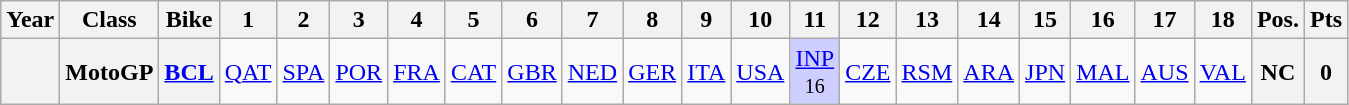<table class="wikitable" style="text-align:center">
<tr>
<th>Year</th>
<th>Class</th>
<th>Bike</th>
<th>1</th>
<th>2</th>
<th>3</th>
<th>4</th>
<th>5</th>
<th>6</th>
<th>7</th>
<th>8</th>
<th>9</th>
<th>10</th>
<th>11</th>
<th>12</th>
<th>13</th>
<th>14</th>
<th>15</th>
<th>16</th>
<th>17</th>
<th>18</th>
<th>Pos.</th>
<th>Pts</th>
</tr>
<tr>
<th></th>
<th>MotoGP</th>
<th><a href='#'>BCL</a></th>
<td><a href='#'>QAT</a></td>
<td><a href='#'>SPA</a></td>
<td><a href='#'>POR</a></td>
<td><a href='#'>FRA</a></td>
<td><a href='#'>CAT</a></td>
<td><a href='#'>GBR</a></td>
<td><a href='#'>NED</a></td>
<td><a href='#'>GER</a></td>
<td><a href='#'>ITA</a></td>
<td><a href='#'>USA</a></td>
<td style="background:#cfcfff;"><a href='#'>INP</a><br><small>16</small></td>
<td><a href='#'>CZE</a></td>
<td><a href='#'>RSM</a></td>
<td><a href='#'>ARA</a></td>
<td><a href='#'>JPN</a></td>
<td><a href='#'>MAL</a></td>
<td><a href='#'>AUS</a></td>
<td><a href='#'>VAL</a></td>
<th>NC</th>
<th>0</th>
</tr>
</table>
